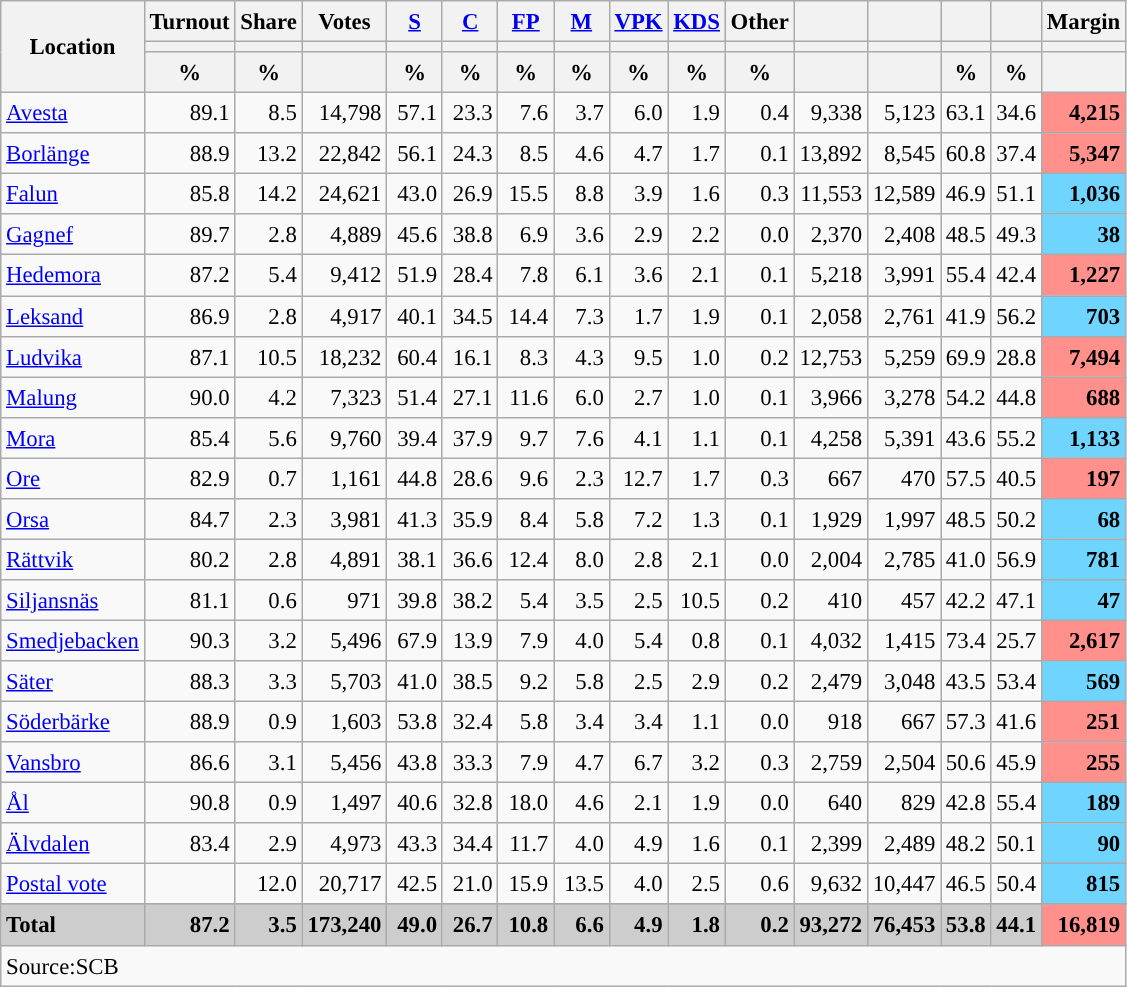<table class="wikitable sortable" style="text-align:right; font-size:95%; line-height:20px;">
<tr>
<th rowspan="3">Location</th>
<th>Turnout</th>
<th>Share</th>
<th>Votes</th>
<th width="30px" class="unsortable"><a href='#'>S</a></th>
<th width="30px" class="unsortable"><a href='#'>C</a></th>
<th width="30px" class="unsortable"><a href='#'>FP</a></th>
<th width="30px" class="unsortable"><a href='#'>M</a></th>
<th width="30px" class="unsortable"><a href='#'>VPK</a></th>
<th width="30px" class="unsortable"><a href='#'>KDS</a></th>
<th width="30px" class="unsortable">Other</th>
<th></th>
<th></th>
<th></th>
<th></th>
<th>Margin</th>
</tr>
<tr>
<th></th>
<th></th>
<th></th>
<th style="background:"></th>
<th style="background:"></th>
<th style="background:"></th>
<th style="background:"></th>
<th style="background:"></th>
<th style="background:"></th>
<th style="background:"></th>
<th style="background:"></th>
<th style="background:"></th>
<th style="background:"></th>
<th style="background:"></th>
<th></th>
</tr>
<tr>
<th data-sort-type="number">%</th>
<th data-sort-type="number">%</th>
<th></th>
<th data-sort-type="number">%</th>
<th data-sort-type="number">%</th>
<th data-sort-type="number">%</th>
<th data-sort-type="number">%</th>
<th data-sort-type="number">%</th>
<th data-sort-type="number">%</th>
<th data-sort-type="number">%</th>
<th data-sort-type="number"></th>
<th data-sort-type="number"></th>
<th data-sort-type="number">%</th>
<th data-sort-type="number">%</th>
<th data-sort-type="number"></th>
</tr>
<tr>
<td align=left><a href='#'>Avesta</a></td>
<td>89.1</td>
<td>8.5</td>
<td>14,798</td>
<td>57.1</td>
<td>23.3</td>
<td>7.6</td>
<td>3.7</td>
<td>6.0</td>
<td>1.9</td>
<td>0.4</td>
<td>9,338</td>
<td>5,123</td>
<td>63.1</td>
<td>34.6</td>
<td bgcolor=#ff908c><strong>4,215</strong></td>
</tr>
<tr>
<td align=left><a href='#'>Borlänge</a></td>
<td>88.9</td>
<td>13.2</td>
<td>22,842</td>
<td>56.1</td>
<td>24.3</td>
<td>8.5</td>
<td>4.6</td>
<td>4.7</td>
<td>1.7</td>
<td>0.1</td>
<td>13,892</td>
<td>8,545</td>
<td>60.8</td>
<td>37.4</td>
<td bgcolor=#ff908c><strong>5,347</strong></td>
</tr>
<tr>
<td align=left><a href='#'>Falun</a></td>
<td>85.8</td>
<td>14.2</td>
<td>24,621</td>
<td>43.0</td>
<td>26.9</td>
<td>15.5</td>
<td>8.8</td>
<td>3.9</td>
<td>1.6</td>
<td>0.3</td>
<td>11,553</td>
<td>12,589</td>
<td>46.9</td>
<td>51.1</td>
<td bgcolor=#6fd5fe><strong>1,036</strong></td>
</tr>
<tr>
<td align=left><a href='#'>Gagnef</a></td>
<td>89.7</td>
<td>2.8</td>
<td>4,889</td>
<td>45.6</td>
<td>38.8</td>
<td>6.9</td>
<td>3.6</td>
<td>2.9</td>
<td>2.2</td>
<td>0.0</td>
<td>2,370</td>
<td>2,408</td>
<td>48.5</td>
<td>49.3</td>
<td bgcolor=#6fd5fe><strong>38</strong></td>
</tr>
<tr>
<td align=left><a href='#'>Hedemora</a></td>
<td>87.2</td>
<td>5.4</td>
<td>9,412</td>
<td>51.9</td>
<td>28.4</td>
<td>7.8</td>
<td>6.1</td>
<td>3.6</td>
<td>2.1</td>
<td>0.1</td>
<td>5,218</td>
<td>3,991</td>
<td>55.4</td>
<td>42.4</td>
<td bgcolor=#ff908c><strong>1,227</strong></td>
</tr>
<tr>
<td align=left><a href='#'>Leksand</a></td>
<td>86.9</td>
<td>2.8</td>
<td>4,917</td>
<td>40.1</td>
<td>34.5</td>
<td>14.4</td>
<td>7.3</td>
<td>1.7</td>
<td>1.9</td>
<td>0.1</td>
<td>2,058</td>
<td>2,761</td>
<td>41.9</td>
<td>56.2</td>
<td bgcolor=#6fd5fe><strong>703</strong></td>
</tr>
<tr>
<td align=left><a href='#'>Ludvika</a></td>
<td>87.1</td>
<td>10.5</td>
<td>18,232</td>
<td>60.4</td>
<td>16.1</td>
<td>8.3</td>
<td>4.3</td>
<td>9.5</td>
<td>1.0</td>
<td>0.2</td>
<td>12,753</td>
<td>5,259</td>
<td>69.9</td>
<td>28.8</td>
<td bgcolor=#ff908c><strong>7,494</strong></td>
</tr>
<tr>
<td align=left><a href='#'>Malung</a></td>
<td>90.0</td>
<td>4.2</td>
<td>7,323</td>
<td>51.4</td>
<td>27.1</td>
<td>11.6</td>
<td>6.0</td>
<td>2.7</td>
<td>1.0</td>
<td>0.1</td>
<td>3,966</td>
<td>3,278</td>
<td>54.2</td>
<td>44.8</td>
<td bgcolor=#ff908c><strong>688</strong></td>
</tr>
<tr>
<td align=left><a href='#'>Mora</a></td>
<td>85.4</td>
<td>5.6</td>
<td>9,760</td>
<td>39.4</td>
<td>37.9</td>
<td>9.7</td>
<td>7.6</td>
<td>4.1</td>
<td>1.1</td>
<td>0.1</td>
<td>4,258</td>
<td>5,391</td>
<td>43.6</td>
<td>55.2</td>
<td bgcolor=#6fd5fe><strong>1,133</strong></td>
</tr>
<tr>
<td align=left><a href='#'>Ore</a></td>
<td>82.9</td>
<td>0.7</td>
<td>1,161</td>
<td>44.8</td>
<td>28.6</td>
<td>9.6</td>
<td>2.3</td>
<td>12.7</td>
<td>1.7</td>
<td>0.3</td>
<td>667</td>
<td>470</td>
<td>57.5</td>
<td>40.5</td>
<td bgcolor=#ff908c><strong>197</strong></td>
</tr>
<tr>
<td align=left><a href='#'>Orsa</a></td>
<td>84.7</td>
<td>2.3</td>
<td>3,981</td>
<td>41.3</td>
<td>35.9</td>
<td>8.4</td>
<td>5.8</td>
<td>7.2</td>
<td>1.3</td>
<td>0.1</td>
<td>1,929</td>
<td>1,997</td>
<td>48.5</td>
<td>50.2</td>
<td bgcolor=#6fd5fe><strong>68</strong></td>
</tr>
<tr>
<td align=left><a href='#'>Rättvik</a></td>
<td>80.2</td>
<td>2.8</td>
<td>4,891</td>
<td>38.1</td>
<td>36.6</td>
<td>12.4</td>
<td>8.0</td>
<td>2.8</td>
<td>2.1</td>
<td>0.0</td>
<td>2,004</td>
<td>2,785</td>
<td>41.0</td>
<td>56.9</td>
<td bgcolor=#6fd5fe><strong>781</strong></td>
</tr>
<tr>
<td align=left><a href='#'>Siljansnäs</a></td>
<td>81.1</td>
<td>0.6</td>
<td>971</td>
<td>39.8</td>
<td>38.2</td>
<td>5.4</td>
<td>3.5</td>
<td>2.5</td>
<td>10.5</td>
<td>0.2</td>
<td>410</td>
<td>457</td>
<td>42.2</td>
<td>47.1</td>
<td bgcolor=#6fd5fe><strong>47</strong></td>
</tr>
<tr>
<td align=left><a href='#'>Smedjebacken</a></td>
<td>90.3</td>
<td>3.2</td>
<td>5,496</td>
<td>67.9</td>
<td>13.9</td>
<td>7.9</td>
<td>4.0</td>
<td>5.4</td>
<td>0.8</td>
<td>0.1</td>
<td>4,032</td>
<td>1,415</td>
<td>73.4</td>
<td>25.7</td>
<td bgcolor=#ff908c><strong>2,617</strong></td>
</tr>
<tr>
<td align=left><a href='#'>Säter</a></td>
<td>88.3</td>
<td>3.3</td>
<td>5,703</td>
<td>41.0</td>
<td>38.5</td>
<td>9.2</td>
<td>5.8</td>
<td>2.5</td>
<td>2.9</td>
<td>0.2</td>
<td>2,479</td>
<td>3,048</td>
<td>43.5</td>
<td>53.4</td>
<td bgcolor=#6fd5fe><strong>569</strong></td>
</tr>
<tr>
<td align=left><a href='#'>Söderbärke</a></td>
<td>88.9</td>
<td>0.9</td>
<td>1,603</td>
<td>53.8</td>
<td>32.4</td>
<td>5.8</td>
<td>3.4</td>
<td>3.4</td>
<td>1.1</td>
<td>0.0</td>
<td>918</td>
<td>667</td>
<td>57.3</td>
<td>41.6</td>
<td bgcolor=#ff908c><strong>251</strong></td>
</tr>
<tr>
<td align=left><a href='#'>Vansbro</a></td>
<td>86.6</td>
<td>3.1</td>
<td>5,456</td>
<td>43.8</td>
<td>33.3</td>
<td>7.9</td>
<td>4.7</td>
<td>6.7</td>
<td>3.2</td>
<td>0.3</td>
<td>2,759</td>
<td>2,504</td>
<td>50.6</td>
<td>45.9</td>
<td bgcolor=#ff908c><strong>255</strong></td>
</tr>
<tr>
<td align=left><a href='#'>Ål</a></td>
<td>90.8</td>
<td>0.9</td>
<td>1,497</td>
<td>40.6</td>
<td>32.8</td>
<td>18.0</td>
<td>4.6</td>
<td>2.1</td>
<td>1.9</td>
<td>0.0</td>
<td>640</td>
<td>829</td>
<td>42.8</td>
<td>55.4</td>
<td bgcolor=#6fd5fe><strong>189</strong></td>
</tr>
<tr>
<td align=left><a href='#'>Älvdalen</a></td>
<td>83.4</td>
<td>2.9</td>
<td>4,973</td>
<td>43.3</td>
<td>34.4</td>
<td>11.7</td>
<td>4.0</td>
<td>4.9</td>
<td>1.6</td>
<td>0.1</td>
<td>2,399</td>
<td>2,489</td>
<td>48.2</td>
<td>50.1</td>
<td bgcolor=#6fd5fe><strong>90</strong></td>
</tr>
<tr>
<td align=left><a href='#'>Postal vote</a></td>
<td></td>
<td>12.0</td>
<td>20,717</td>
<td>42.5</td>
<td>21.0</td>
<td>15.9</td>
<td>13.5</td>
<td>4.0</td>
<td>2.5</td>
<td>0.6</td>
<td>9,632</td>
<td>10,447</td>
<td>46.5</td>
<td>50.4</td>
<td bgcolor=#6fd5fe><strong>815</strong></td>
</tr>
<tr>
</tr>
<tr style="background:#CDCDCD;">
<td align=left><strong>Total</strong></td>
<td><strong>87.2</strong></td>
<td><strong>3.5</strong></td>
<td><strong>173,240</strong></td>
<td><strong>49.0</strong></td>
<td><strong>26.7</strong></td>
<td><strong>10.8</strong></td>
<td><strong>6.6</strong></td>
<td><strong>4.9</strong></td>
<td><strong>1.8</strong></td>
<td><strong>0.2</strong></td>
<td><strong>93,272</strong></td>
<td><strong>76,453</strong></td>
<td><strong>53.8</strong></td>
<td><strong>44.1</strong></td>
<td bgcolor=#ff908c><strong>16,819</strong></td>
</tr>
<tr>
<td align=left colspan=16>Source:SCB </td>
</tr>
</table>
